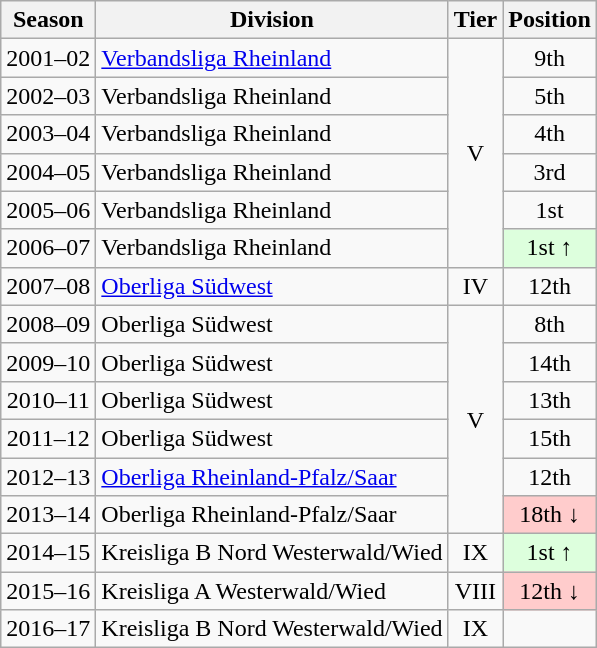<table class="wikitable">
<tr>
<th>Season</th>
<th>Division</th>
<th>Tier</th>
<th>Position</th>
</tr>
<tr style="text-align:center;">
<td>2001–02</td>
<td style="text-align:left;"><a href='#'>Verbandsliga Rheinland</a></td>
<td rowspan=6>V</td>
<td>9th</td>
</tr>
<tr style="text-align:center;">
<td>2002–03</td>
<td style="text-align:left;">Verbandsliga Rheinland</td>
<td>5th</td>
</tr>
<tr style="text-align:center;">
<td>2003–04</td>
<td style="text-align:left;">Verbandsliga Rheinland</td>
<td>4th</td>
</tr>
<tr style="text-align:center;">
<td>2004–05</td>
<td style="text-align:left;">Verbandsliga Rheinland</td>
<td>3rd</td>
</tr>
<tr style="text-align:center;">
<td>2005–06</td>
<td style="text-align:left;">Verbandsliga Rheinland</td>
<td>1st</td>
</tr>
<tr style="text-align:center;">
<td>2006–07</td>
<td style="text-align:left;">Verbandsliga Rheinland</td>
<td style="background:#ddffdd">1st ↑</td>
</tr>
<tr style="text-align:center;">
<td>2007–08</td>
<td style="text-align:left;"><a href='#'>Oberliga Südwest</a></td>
<td>IV</td>
<td>12th</td>
</tr>
<tr style="text-align:center;">
<td>2008–09</td>
<td style="text-align:left;">Oberliga Südwest</td>
<td rowspan=6>V</td>
<td>8th</td>
</tr>
<tr style="text-align:center;">
<td>2009–10</td>
<td style="text-align:left;">Oberliga Südwest</td>
<td>14th</td>
</tr>
<tr style="text-align:center;">
<td>2010–11</td>
<td style="text-align:left;">Oberliga Südwest</td>
<td>13th</td>
</tr>
<tr style="text-align:center;">
<td>2011–12</td>
<td style="text-align:left;">Oberliga Südwest</td>
<td>15th</td>
</tr>
<tr style="text-align:center;">
<td>2012–13</td>
<td style="text-align:left;"><a href='#'>Oberliga Rheinland-Pfalz/Saar</a></td>
<td>12th</td>
</tr>
<tr style="text-align:center;">
<td>2013–14</td>
<td style="text-align:left;">Oberliga Rheinland-Pfalz/Saar</td>
<td style="background:#ffcccc">18th ↓</td>
</tr>
<tr style="text-align:center;">
<td>2014–15</td>
<td style="text-align:left;">Kreisliga B Nord Westerwald/Wied</td>
<td>IX</td>
<td style="background:#ddffdd">1st ↑</td>
</tr>
<tr style="text-align:center;">
<td>2015–16</td>
<td style="text-align:left;">Kreisliga A Westerwald/Wied</td>
<td>VIII</td>
<td style="background:#ffcccc">12th ↓</td>
</tr>
<tr style="text-align:center;">
<td>2016–17</td>
<td style="text-align:left;">Kreisliga B Nord Westerwald/Wied</td>
<td>IX</td>
<td></td>
</tr>
</table>
